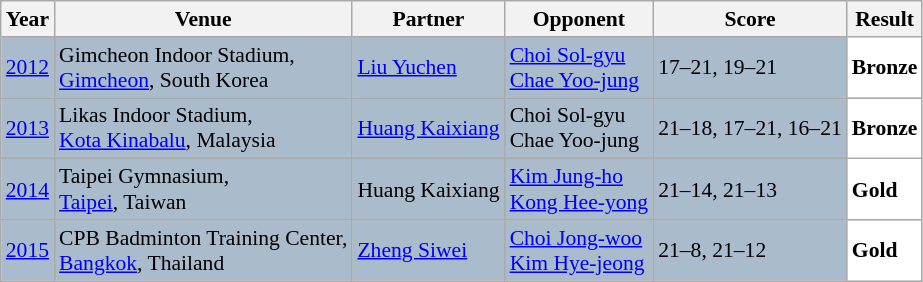<table class="sortable wikitable" style="font-size: 90%">
<tr>
<th>Year</th>
<th>Venue</th>
<th>Partner</th>
<th>Opponent</th>
<th>Score</th>
<th>Result</th>
</tr>
<tr style="background:#AABBCC">
<td align="center"><a href='#'>2012</a></td>
<td align="left">Gimcheon Indoor Stadium,<br><a href='#'>Gimcheon</a>, South Korea</td>
<td align="left"> <a href='#'>Liu Yuchen</a></td>
<td align="left"> <a href='#'>Choi Sol-gyu</a><br> <a href='#'>Chae Yoo-jung</a></td>
<td align="left">17–21, 19–21</td>
<td style="text-align:left; background:white"> <strong>Bronze</strong></td>
</tr>
<tr style="background:#AABBCC">
<td align="center"><a href='#'>2013</a></td>
<td align="left">Likas Indoor Stadium,<br><a href='#'>Kota Kinabalu</a>, Malaysia</td>
<td align="left"> <a href='#'>Huang Kaixiang</a></td>
<td align="left"> Choi Sol-gyu<br> Chae Yoo-jung</td>
<td align="left">21–18, 17–21, 16–21</td>
<td style="text-align:left; background:white"> <strong>Bronze</strong></td>
</tr>
<tr style="background:#AABBCC">
<td align="center"><a href='#'>2014</a></td>
<td align="left">Taipei Gymnasium,<br><a href='#'>Taipei</a>, Taiwan</td>
<td align="left"> Huang Kaixiang</td>
<td align="left"> <a href='#'>Kim Jung-ho</a><br> <a href='#'>Kong Hee-yong</a></td>
<td align="left">21–14, 21–13</td>
<td style="text-align:left; background:white"> <strong>Gold</strong></td>
</tr>
<tr style="background:#AABBCC">
<td align="center"><a href='#'>2015</a></td>
<td align="left">CPB Badminton Training Center,<br><a href='#'>Bangkok</a>, Thailand</td>
<td align="left"> <a href='#'>Zheng Siwei</a></td>
<td align="left"> <a href='#'>Choi Jong-woo</a><br> <a href='#'>Kim Hye-jeong</a></td>
<td align="left">21–8, 21–12</td>
<td style="text-align:left; background:white"> <strong>Gold</strong></td>
</tr>
</table>
